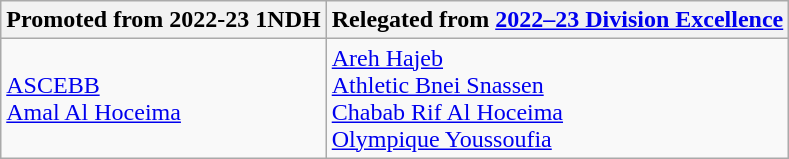<table class="wikitable">
<tr>
<th> Promoted from 2022-23 1NDH</th>
<th> Relegated from <a href='#'>2022–23 Division Excellence</a></th>
</tr>
<tr>
<td><a href='#'>ASCEBB</a><br><a href='#'>Amal Al Hoceima</a></td>
<td><a href='#'>Areh Hajeb</a><br><a href='#'>Athletic Bnei Snassen</a><br><a href='#'>Chabab Rif Al Hoceima</a><br><a href='#'>Olympique Youssoufia</a></td>
</tr>
</table>
